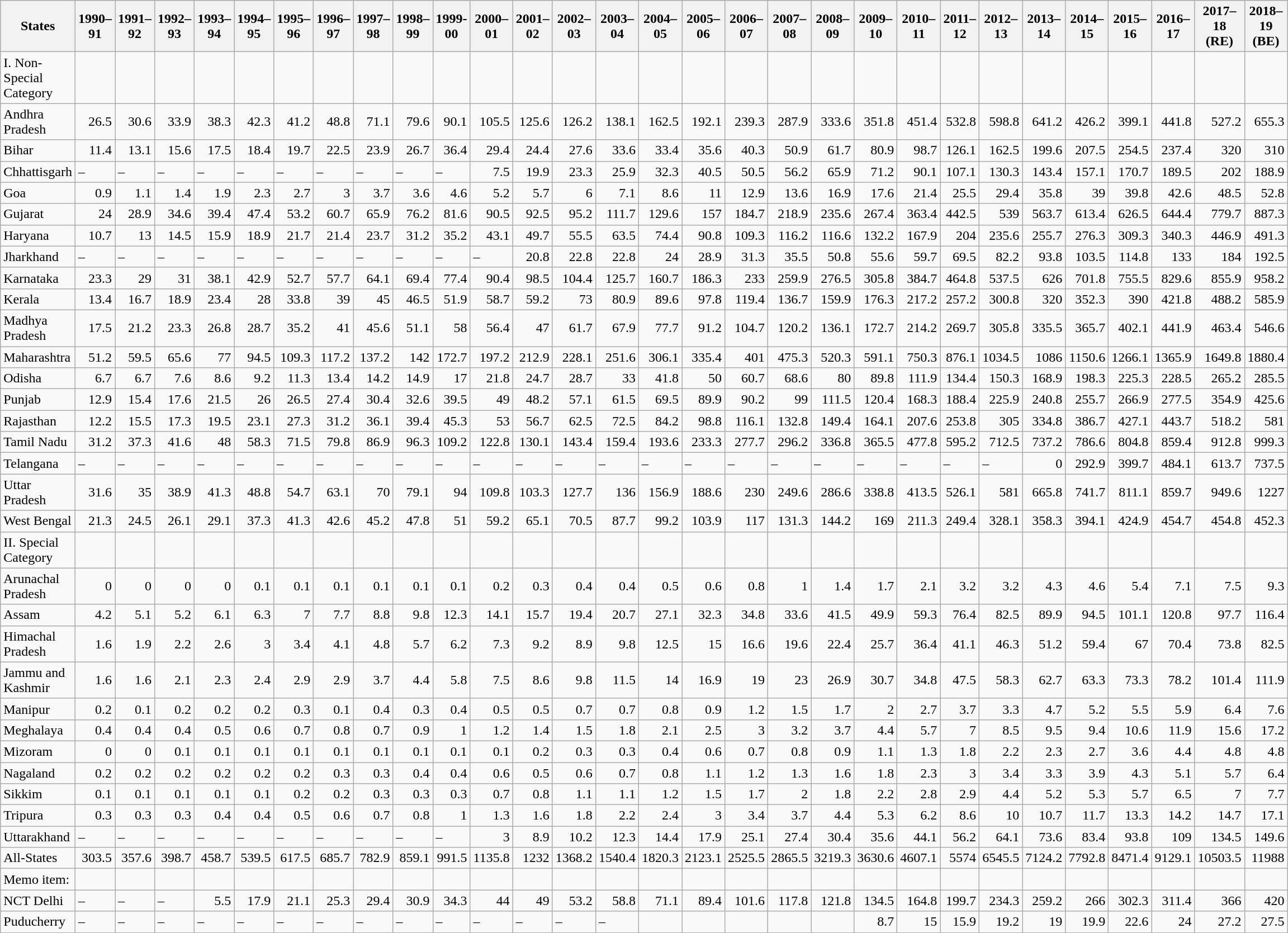<table class="wikitable">
<tr>
<th>States</th>
<th>1990–91</th>
<th>1991–92</th>
<th>1992–93</th>
<th>1993–94</th>
<th>1994–95</th>
<th>1995–96</th>
<th>1996–97</th>
<th>1997–98</th>
<th>1998–99</th>
<th>1999-00</th>
<th>2000–01</th>
<th>2001–02</th>
<th>2002–03</th>
<th>2003–04</th>
<th>2004–05</th>
<th>2005–06</th>
<th>2006–07</th>
<th>2007–08</th>
<th>2008–09</th>
<th>2009–10</th>
<th>2010–11</th>
<th>2011–12</th>
<th>2012–13</th>
<th>2013–14</th>
<th>2014–15</th>
<th>2015–16</th>
<th>2016–17</th>
<th>2017–18 (RE)</th>
<th>2018–19 (BE)</th>
</tr>
<tr>
<td>I. Non-Special Category</td>
<td></td>
<td></td>
<td></td>
<td></td>
<td></td>
<td></td>
<td></td>
<td></td>
<td></td>
<td></td>
<td></td>
<td></td>
<td></td>
<td></td>
<td></td>
<td></td>
<td></td>
<td></td>
<td></td>
<td></td>
<td></td>
<td></td>
<td></td>
<td></td>
<td></td>
<td></td>
<td></td>
<td></td>
<td></td>
</tr>
<tr>
<td>Andhra Pradesh</td>
<td align="right">26.5</td>
<td align="right">30.6</td>
<td align="right">33.9</td>
<td align="right">38.3</td>
<td align="right">42.3</td>
<td align="right">41.2</td>
<td align="right">48.8</td>
<td align="right">71.1</td>
<td align="right">79.6</td>
<td align="right">90.1</td>
<td align="right">105.5</td>
<td align="right">125.6</td>
<td align="right">126.2</td>
<td align="right">138.1</td>
<td align="right">162.5</td>
<td align="right">192.1</td>
<td align="right">239.3</td>
<td align="right">287.9</td>
<td align="right">333.6</td>
<td align="right">351.8</td>
<td align="right">451.4</td>
<td align="right">532.8</td>
<td align="right">598.8</td>
<td align="right">641.2</td>
<td align="right">426.2</td>
<td align="right">399.1</td>
<td align="right">441.8</td>
<td align="right">527.2</td>
<td align="right">655.3</td>
</tr>
<tr>
<td>Bihar</td>
<td align="right">11.4</td>
<td align="right">13.1</td>
<td align="right">15.6</td>
<td align="right">17.5</td>
<td align="right">18.4</td>
<td align="right">19.7</td>
<td align="right">22.5</td>
<td align="right">23.9</td>
<td align="right">26.7</td>
<td align="right">36.4</td>
<td align="right">29.4</td>
<td align="right">24.4</td>
<td align="right">27.6</td>
<td align="right">33.6</td>
<td align="right">33.4</td>
<td align="right">35.6</td>
<td align="right">40.3</td>
<td align="right">50.9</td>
<td align="right">61.7</td>
<td align="right">80.9</td>
<td align="right">98.7</td>
<td align="right">126.1</td>
<td align="right">162.5</td>
<td align="right">199.6</td>
<td align="right">207.5</td>
<td align="right">254.5</td>
<td align="right">237.4</td>
<td align="right">320</td>
<td align="right">310</td>
</tr>
<tr>
<td>Chhattisgarh</td>
<td>–</td>
<td>–</td>
<td>–</td>
<td>–</td>
<td>–</td>
<td>–</td>
<td>–</td>
<td>–</td>
<td>–</td>
<td>–</td>
<td align="right">7.5</td>
<td align="right">19.9</td>
<td align="right">23.3</td>
<td align="right">25.9</td>
<td align="right">32.3</td>
<td align="right">40.5</td>
<td align="right">50.5</td>
<td align="right">56.2</td>
<td align="right">65.9</td>
<td align="right">71.2</td>
<td align="right">90.1</td>
<td align="right">107.1</td>
<td align="right">130.3</td>
<td align="right">143.4</td>
<td align="right">157.1</td>
<td align="right">170.7</td>
<td align="right">189.5</td>
<td align="right">202</td>
<td align="right">188.9</td>
</tr>
<tr>
<td>Goa</td>
<td align="right">0.9</td>
<td align="right">1.1</td>
<td align="right">1.4</td>
<td align="right">1.9</td>
<td align="right">2.3</td>
<td align="right">2.7</td>
<td align="right">3</td>
<td align="right">3.7</td>
<td align="right">3.6</td>
<td align="right">4.6</td>
<td align="right">5.2</td>
<td align="right">5.7</td>
<td align="right">6</td>
<td align="right">7.1</td>
<td align="right">8.6</td>
<td align="right">11</td>
<td align="right">12.9</td>
<td align="right">13.6</td>
<td align="right">16.9</td>
<td align="right">17.6</td>
<td align="right">21.4</td>
<td align="right">25.5</td>
<td align="right">29.4</td>
<td align="right">35.8</td>
<td align="right">39</td>
<td align="right">39.8</td>
<td align="right">42.6</td>
<td align="right">48.5</td>
<td align="right">52.8</td>
</tr>
<tr>
<td>Gujarat</td>
<td align="right">24</td>
<td align="right">28.9</td>
<td align="right">34.6</td>
<td align="right">39.4</td>
<td align="right">47.4</td>
<td align="right">53.2</td>
<td align="right">60.7</td>
<td align="right">65.9</td>
<td align="right">76.2</td>
<td align="right">81.6</td>
<td align="right">90.5</td>
<td align="right">92.5</td>
<td align="right">95.2</td>
<td align="right">111.7</td>
<td align="right">129.6</td>
<td align="right">157</td>
<td align="right">184.7</td>
<td align="right">218.9</td>
<td align="right">235.6</td>
<td align="right">267.4</td>
<td align="right">363.4</td>
<td align="right">442.5</td>
<td align="right">539</td>
<td align="right">563.7</td>
<td align="right">613.4</td>
<td align="right">626.5</td>
<td align="right">644.4</td>
<td align="right">779.7</td>
<td align="right">887.3</td>
</tr>
<tr>
<td>Haryana</td>
<td align="right">10.7</td>
<td align="right">13</td>
<td align="right">14.5</td>
<td align="right">15.9</td>
<td align="right">18.9</td>
<td align="right">21.7</td>
<td align="right">21.4</td>
<td align="right">23.7</td>
<td align="right">31.2</td>
<td align="right">35.2</td>
<td align="right">43.1</td>
<td align="right">49.7</td>
<td align="right">55.5</td>
<td align="right">63.5</td>
<td align="right">74.4</td>
<td align="right">90.8</td>
<td align="right">109.3</td>
<td align="right">116.2</td>
<td align="right">116.6</td>
<td align="right">132.2</td>
<td align="right">167.9</td>
<td align="right">204</td>
<td align="right">235.6</td>
<td align="right">255.7</td>
<td align="right">276.3</td>
<td align="right">309.3</td>
<td align="right">340.3</td>
<td align="right">446.9</td>
<td align="right">491.3</td>
</tr>
<tr>
<td>Jharkhand</td>
<td>–</td>
<td>–</td>
<td>–</td>
<td>–</td>
<td>–</td>
<td>–</td>
<td>–</td>
<td>–</td>
<td>–</td>
<td>–</td>
<td>–</td>
<td align="right">20.8</td>
<td align="right">22.8</td>
<td align="right">22.8</td>
<td align="right">24</td>
<td align="right">28.9</td>
<td align="right">31.3</td>
<td align="right">35.5</td>
<td align="right">50.8</td>
<td align="right">55.6</td>
<td align="right">59.7</td>
<td align="right">69.5</td>
<td align="right">82.2</td>
<td align="right">93.8</td>
<td align="right">103.5</td>
<td align="right">114.8</td>
<td align="right">133</td>
<td align="right">184</td>
<td align="right">192.5</td>
</tr>
<tr>
<td>Karnataka</td>
<td align="right">23.3</td>
<td align="right">29</td>
<td align="right">31</td>
<td align="right">38.1</td>
<td align="right">42.9</td>
<td align="right">52.7</td>
<td align="right">57.7</td>
<td align="right">64.1</td>
<td align="right">69.4</td>
<td align="right">77.4</td>
<td align="right">90.4</td>
<td align="right">98.5</td>
<td align="right">104.4</td>
<td align="right">125.7</td>
<td align="right">160.7</td>
<td align="right">186.3</td>
<td align="right">233</td>
<td align="right">259.9</td>
<td align="right">276.5</td>
<td align="right">305.8</td>
<td align="right">384.7</td>
<td align="right">464.8</td>
<td align="right">537.5</td>
<td align="right">626</td>
<td align="right">701.8</td>
<td align="right">755.5</td>
<td align="right">829.6</td>
<td align="right">855.9</td>
<td align="right">958.2</td>
</tr>
<tr>
<td>Kerala</td>
<td align="right">13.4</td>
<td align="right">16.7</td>
<td align="right">18.9</td>
<td align="right">23.4</td>
<td align="right">28</td>
<td align="right">33.8</td>
<td align="right">39</td>
<td align="right">45</td>
<td align="right">46.5</td>
<td align="right">51.9</td>
<td align="right">58.7</td>
<td align="right">59.2</td>
<td align="right">73</td>
<td align="right">80.9</td>
<td align="right">89.6</td>
<td align="right">97.8</td>
<td align="right">119.4</td>
<td align="right">136.7</td>
<td align="right">159.9</td>
<td align="right">176.3</td>
<td align="right">217.2</td>
<td align="right">257.2</td>
<td align="right">300.8</td>
<td align="right">320</td>
<td align="right">352.3</td>
<td align="right">390</td>
<td align="right">421.8</td>
<td align="right">488.2</td>
<td align="right">585.9</td>
</tr>
<tr>
<td>Madhya Pradesh</td>
<td align="right">17.5</td>
<td align="right">21.2</td>
<td align="right">23.3</td>
<td align="right">26.8</td>
<td align="right">28.7</td>
<td align="right">35.2</td>
<td align="right">41</td>
<td align="right">45.6</td>
<td align="right">51.1</td>
<td align="right">58</td>
<td align="right">56.4</td>
<td align="right">47</td>
<td align="right">61.7</td>
<td align="right">67.9</td>
<td align="right">77.7</td>
<td align="right">91.2</td>
<td align="right">104.7</td>
<td align="right">120.2</td>
<td align="right">136.1</td>
<td align="right">172.7</td>
<td align="right">214.2</td>
<td align="right">269.7</td>
<td align="right">305.8</td>
<td align="right">335.5</td>
<td align="right">365.7</td>
<td align="right">402.1</td>
<td align="right">441.9</td>
<td align="right">463.4</td>
<td align="right">546.6</td>
</tr>
<tr>
<td>Maharashtra</td>
<td align="right">51.2</td>
<td align="right">59.5</td>
<td align="right">65.6</td>
<td align="right">77</td>
<td align="right">94.5</td>
<td align="right">109.3</td>
<td align="right">117.2</td>
<td align="right">137.2</td>
<td align="right">142</td>
<td align="right">172.7</td>
<td align="right">197.2</td>
<td align="right">212.9</td>
<td align="right">228.1</td>
<td align="right">251.6</td>
<td align="right">306.1</td>
<td align="right">335.4</td>
<td align="right">401</td>
<td align="right">475.3</td>
<td align="right">520.3</td>
<td align="right">591.1</td>
<td align="right">750.3</td>
<td align="right">876.1</td>
<td align="right">1034.5</td>
<td align="right">1086</td>
<td align="right">1150.6</td>
<td align="right">1266.1</td>
<td align="right">1365.9</td>
<td align="right">1649.8</td>
<td align="right">1880.4</td>
</tr>
<tr>
<td>Odisha</td>
<td align="right">6.7</td>
<td align="right">6.7</td>
<td align="right">7.6</td>
<td align="right">8.6</td>
<td align="right">9.2</td>
<td align="right">11.3</td>
<td align="right">13.4</td>
<td align="right">14.2</td>
<td align="right">14.9</td>
<td align="right">17</td>
<td align="right">21.8</td>
<td align="right">24.7</td>
<td align="right">28.7</td>
<td align="right">33</td>
<td align="right">41.8</td>
<td align="right">50</td>
<td align="right">60.7</td>
<td align="right">68.6</td>
<td align="right">80</td>
<td align="right">89.8</td>
<td align="right">111.9</td>
<td align="right">134.4</td>
<td align="right">150.3</td>
<td align="right">168.9</td>
<td align="right">198.3</td>
<td align="right">225.3</td>
<td align="right">228.5</td>
<td align="right">265.2</td>
<td align="right">285.5</td>
</tr>
<tr>
<td>Punjab</td>
<td align="right">12.9</td>
<td align="right">15.4</td>
<td align="right">17.6</td>
<td align="right">21.5</td>
<td align="right">26</td>
<td align="right">26.5</td>
<td align="right">27.4</td>
<td align="right">30.4</td>
<td align="right">32.6</td>
<td align="right">39.5</td>
<td align="right">49</td>
<td align="right">48.2</td>
<td align="right">57.1</td>
<td align="right">61.5</td>
<td align="right">69.5</td>
<td align="right">89.9</td>
<td align="right">90.2</td>
<td align="right">99</td>
<td align="right">111.5</td>
<td align="right">120.4</td>
<td align="right">168.3</td>
<td align="right">188.4</td>
<td align="right">225.9</td>
<td align="right">240.8</td>
<td align="right">255.7</td>
<td align="right">266.9</td>
<td align="right">277.5</td>
<td align="right">354.9</td>
<td align="right">425.6</td>
</tr>
<tr>
<td>Rajasthan</td>
<td align="right">12.2</td>
<td align="right">15.5</td>
<td align="right">17.3</td>
<td align="right">19.5</td>
<td align="right">23.1</td>
<td align="right">27.3</td>
<td align="right">31.2</td>
<td align="right">36.1</td>
<td align="right">39.4</td>
<td align="right">45.3</td>
<td align="right">53</td>
<td align="right">56.7</td>
<td align="right">62.5</td>
<td align="right">72.5</td>
<td align="right">84.2</td>
<td align="right">98.8</td>
<td align="right">116.1</td>
<td align="right">132.8</td>
<td align="right">149.4</td>
<td align="right">164.1</td>
<td align="right">207.6</td>
<td align="right">253.8</td>
<td align="right">305</td>
<td align="right">334.8</td>
<td align="right">386.7</td>
<td align="right">427.1</td>
<td align="right">443.7</td>
<td align="right">518.2</td>
<td align="right">581</td>
</tr>
<tr>
<td>Tamil Nadu</td>
<td align="right">31.2</td>
<td align="right">37.3</td>
<td align="right">41.6</td>
<td align="right">48</td>
<td align="right">58.3</td>
<td align="right">71.5</td>
<td align="right">79.8</td>
<td align="right">86.9</td>
<td align="right">96.3</td>
<td align="right">109.2</td>
<td align="right">122.8</td>
<td align="right">130.1</td>
<td align="right">143.4</td>
<td align="right">159.4</td>
<td align="right">193.6</td>
<td align="right">233.3</td>
<td align="right">277.7</td>
<td align="right">296.2</td>
<td align="right">336.8</td>
<td align="right">365.5</td>
<td align="right">477.8</td>
<td align="right">595.2</td>
<td align="right">712.5</td>
<td align="right">737.2</td>
<td align="right">786.6</td>
<td align="right">804.8</td>
<td align="right">859.4</td>
<td align="right">912.8</td>
<td align="right">999.3</td>
</tr>
<tr>
<td>Telangana</td>
<td>–</td>
<td>–</td>
<td>–</td>
<td>–</td>
<td>–</td>
<td>–</td>
<td>–</td>
<td>–</td>
<td>–</td>
<td>–</td>
<td>–</td>
<td>–</td>
<td>–</td>
<td>–</td>
<td>–</td>
<td>–</td>
<td>–</td>
<td>–</td>
<td>–</td>
<td>–</td>
<td>–</td>
<td>–</td>
<td>–</td>
<td align="right">0</td>
<td align="right">292.9</td>
<td align="right">399.7</td>
<td align="right">484.1</td>
<td align="right">613.7</td>
<td align="right">737.5</td>
</tr>
<tr>
<td>Uttar Pradesh</td>
<td align="right">31.6</td>
<td align="right">35</td>
<td align="right">38.9</td>
<td align="right">41.3</td>
<td align="right">48.8</td>
<td align="right">54.7</td>
<td align="right">63.1</td>
<td align="right">70</td>
<td align="right">79.1</td>
<td align="right">94</td>
<td align="right">109.8</td>
<td align="right">103.3</td>
<td align="right">127.7</td>
<td align="right">136</td>
<td align="right">156.9</td>
<td align="right">188.6</td>
<td align="right">230</td>
<td align="right">249.6</td>
<td align="right">286.6</td>
<td align="right">338.8</td>
<td align="right">413.5</td>
<td align="right">526.1</td>
<td align="right">581</td>
<td align="right">665.8</td>
<td align="right">741.7</td>
<td align="right">811.1</td>
<td align="right">859.7</td>
<td align="right">949.6</td>
<td align="right">1227</td>
</tr>
<tr>
<td>West Bengal</td>
<td align="right">21.3</td>
<td align="right">24.5</td>
<td align="right">26.1</td>
<td align="right">29.1</td>
<td align="right">37.3</td>
<td align="right">41.3</td>
<td align="right">42.6</td>
<td align="right">45.2</td>
<td align="right">47.8</td>
<td align="right">51</td>
<td align="right">59.2</td>
<td align="right">65.1</td>
<td align="right">70.5</td>
<td align="right">87.7</td>
<td align="right">99.2</td>
<td align="right">103.9</td>
<td align="right">117</td>
<td align="right">131.3</td>
<td align="right">144.2</td>
<td align="right">169</td>
<td align="right">211.3</td>
<td align="right">249.4</td>
<td align="right">328.1</td>
<td align="right">358.3</td>
<td align="right">394.1</td>
<td align="right">424.9</td>
<td align="right">454.7</td>
<td align="right">454.8</td>
<td align="right">452.3</td>
</tr>
<tr>
<td>II. Special Category</td>
<td></td>
<td></td>
<td></td>
<td></td>
<td></td>
<td></td>
<td></td>
<td></td>
<td></td>
<td></td>
<td></td>
<td></td>
<td></td>
<td></td>
<td></td>
<td></td>
<td></td>
<td></td>
<td></td>
<td></td>
<td></td>
<td></td>
<td></td>
<td></td>
<td></td>
<td></td>
<td></td>
<td></td>
<td></td>
</tr>
<tr>
<td>Arunachal Pradesh</td>
<td align="right">0</td>
<td align="right">0</td>
<td align="right">0</td>
<td align="right">0</td>
<td align="right">0.1</td>
<td align="right">0.1</td>
<td align="right">0.1</td>
<td align="right">0.1</td>
<td align="right">0.1</td>
<td align="right">0.1</td>
<td align="right">0.2</td>
<td align="right">0.3</td>
<td align="right">0.4</td>
<td align="right">0.4</td>
<td align="right">0.5</td>
<td align="right">0.6</td>
<td align="right">0.8</td>
<td align="right">1</td>
<td align="right">1.4</td>
<td align="right">1.7</td>
<td align="right">2.1</td>
<td align="right">3.2</td>
<td align="right">3.2</td>
<td align="right">4.3</td>
<td align="right">4.6</td>
<td align="right">5.4</td>
<td align="right">7.1</td>
<td align="right">7.5</td>
<td align="right">9.3</td>
</tr>
<tr>
<td>Assam</td>
<td align="right">4.2</td>
<td align="right">5.1</td>
<td align="right">5.2</td>
<td align="right">6.1</td>
<td align="right">6.3</td>
<td align="right">7</td>
<td align="right">7.7</td>
<td align="right">8.8</td>
<td align="right">9.8</td>
<td align="right">12.3</td>
<td align="right">14.1</td>
<td align="right">15.7</td>
<td align="right">19.4</td>
<td align="right">20.7</td>
<td align="right">27.1</td>
<td align="right">32.3</td>
<td align="right">34.8</td>
<td align="right">33.6</td>
<td align="right">41.5</td>
<td align="right">49.9</td>
<td align="right">59.3</td>
<td align="right">76.4</td>
<td align="right">82.5</td>
<td align="right">89.9</td>
<td align="right">94.5</td>
<td align="right">101.1</td>
<td align="right">120.8</td>
<td align="right">97.7</td>
<td align="right">116.4</td>
</tr>
<tr>
<td>Himachal Pradesh</td>
<td align="right">1.6</td>
<td align="right">1.9</td>
<td align="right">2.2</td>
<td align="right">2.6</td>
<td align="right">3</td>
<td align="right">3.4</td>
<td align="right">4.1</td>
<td align="right">4.8</td>
<td align="right">5.7</td>
<td align="right">6.2</td>
<td align="right">7.3</td>
<td align="right">9.2</td>
<td align="right">8.9</td>
<td align="right">9.8</td>
<td align="right">12.5</td>
<td align="right">15</td>
<td align="right">16.6</td>
<td align="right">19.6</td>
<td align="right">22.4</td>
<td align="right">25.7</td>
<td align="right">36.4</td>
<td align="right">41.1</td>
<td align="right">46.3</td>
<td align="right">51.2</td>
<td align="right">59.4</td>
<td align="right">67</td>
<td align="right">70.4</td>
<td align="right">73.8</td>
<td align="right">82.5</td>
</tr>
<tr>
<td>Jammu and Kashmir</td>
<td align="right">1.6</td>
<td align="right">1.6</td>
<td align="right">2.1</td>
<td align="right">2.3</td>
<td align="right">2.4</td>
<td align="right">2.9</td>
<td align="right">2.9</td>
<td align="right">3.7</td>
<td align="right">4.4</td>
<td align="right">5.8</td>
<td align="right">7.5</td>
<td align="right">8.6</td>
<td align="right">9.8</td>
<td align="right">11.5</td>
<td align="right">14</td>
<td align="right">16.9</td>
<td align="right">19</td>
<td align="right">23</td>
<td align="right">26.9</td>
<td align="right">30.7</td>
<td align="right">34.8</td>
<td align="right">47.5</td>
<td align="right">58.3</td>
<td align="right">62.7</td>
<td align="right">63.3</td>
<td align="right">73.3</td>
<td align="right">78.2</td>
<td align="right">101.4</td>
<td align="right">111.9</td>
</tr>
<tr>
<td>Manipur</td>
<td align="right">0.2</td>
<td align="right">0.1</td>
<td align="right">0.2</td>
<td align="right">0.2</td>
<td align="right">0.2</td>
<td align="right">0.3</td>
<td align="right">0.1</td>
<td align="right">0.4</td>
<td align="right">0.3</td>
<td align="right">0.4</td>
<td align="right">0.5</td>
<td align="right">0.5</td>
<td align="right">0.7</td>
<td align="right">0.7</td>
<td align="right">0.8</td>
<td align="right">0.9</td>
<td align="right">1.2</td>
<td align="right">1.5</td>
<td align="right">1.7</td>
<td align="right">2</td>
<td align="right">2.7</td>
<td align="right">3.7</td>
<td align="right">3.3</td>
<td align="right">4.7</td>
<td align="right">5.2</td>
<td align="right">5.5</td>
<td align="right">5.9</td>
<td align="right">6.4</td>
<td align="right">7.6</td>
</tr>
<tr>
<td>Meghalaya</td>
<td align="right">0.4</td>
<td align="right">0.4</td>
<td align="right">0.4</td>
<td align="right">0.5</td>
<td align="right">0.6</td>
<td align="right">0.7</td>
<td align="right">0.8</td>
<td align="right">0.7</td>
<td align="right">0.9</td>
<td align="right">1</td>
<td align="right">1.2</td>
<td align="right">1.4</td>
<td align="right">1.5</td>
<td align="right">1.8</td>
<td align="right">2.1</td>
<td align="right">2.5</td>
<td align="right">3</td>
<td align="right">3.2</td>
<td align="right">3.7</td>
<td align="right">4.4</td>
<td align="right">5.7</td>
<td align="right">7</td>
<td align="right">8.5</td>
<td align="right">9.5</td>
<td align="right">9.4</td>
<td align="right">10.6</td>
<td align="right">11.9</td>
<td align="right">15.6</td>
<td align="right">17.2</td>
</tr>
<tr>
<td>Mizoram</td>
<td align="right">0</td>
<td align="right">0</td>
<td align="right">0.1</td>
<td align="right">0.1</td>
<td align="right">0.1</td>
<td align="right">0.1</td>
<td align="right">0.1</td>
<td align="right">0.1</td>
<td align="right">0.1</td>
<td align="right">0.1</td>
<td align="right">0.1</td>
<td align="right">0.2</td>
<td align="right">0.3</td>
<td align="right">0.3</td>
<td align="right">0.4</td>
<td align="right">0.6</td>
<td align="right">0.7</td>
<td align="right">0.8</td>
<td align="right">0.9</td>
<td align="right">1.1</td>
<td align="right">1.3</td>
<td align="right">1.8</td>
<td align="right">2.2</td>
<td align="right">2.3</td>
<td align="right">2.7</td>
<td align="right">3.6</td>
<td align="right">4.4</td>
<td align="right">4.8</td>
<td align="right">4.8</td>
</tr>
<tr>
<td>Nagaland</td>
<td align="right">0.2</td>
<td align="right">0.2</td>
<td align="right">0.2</td>
<td align="right">0.2</td>
<td align="right">0.2</td>
<td align="right">0.2</td>
<td align="right">0.3</td>
<td align="right">0.3</td>
<td align="right">0.4</td>
<td align="right">0.4</td>
<td align="right">0.6</td>
<td align="right">0.5</td>
<td align="right">0.6</td>
<td align="right">0.7</td>
<td align="right">0.8</td>
<td align="right">1.1</td>
<td align="right">1.2</td>
<td align="right">1.3</td>
<td align="right">1.6</td>
<td align="right">1.8</td>
<td align="right">2.3</td>
<td align="right">3</td>
<td align="right">3.4</td>
<td align="right">3.3</td>
<td align="right">3.9</td>
<td align="right">4.3</td>
<td align="right">5.1</td>
<td align="right">5.7</td>
<td align="right">6.4</td>
</tr>
<tr>
<td>Sikkim</td>
<td align="right">0.1</td>
<td align="right">0.1</td>
<td align="right">0.1</td>
<td align="right">0.1</td>
<td align="right">0.1</td>
<td align="right">0.2</td>
<td align="right">0.2</td>
<td align="right">0.3</td>
<td align="right">0.3</td>
<td align="right">0.3</td>
<td align="right">0.7</td>
<td align="right">0.8</td>
<td align="right">1.1</td>
<td align="right">1.1</td>
<td align="right">1.2</td>
<td align="right">1.5</td>
<td align="right">1.7</td>
<td align="right">2</td>
<td align="right">1.8</td>
<td align="right">2.2</td>
<td align="right">2.8</td>
<td align="right">2.9</td>
<td align="right">4.4</td>
<td align="right">5.2</td>
<td align="right">5.3</td>
<td align="right">5.7</td>
<td align="right">6.5</td>
<td align="right">7</td>
<td align="right">7.7</td>
</tr>
<tr>
<td>Tripura</td>
<td align="right">0.3</td>
<td align="right">0.3</td>
<td align="right">0.3</td>
<td align="right">0.4</td>
<td align="right">0.4</td>
<td align="right">0.5</td>
<td align="right">0.6</td>
<td align="right">0.7</td>
<td align="right">0.8</td>
<td align="right">1</td>
<td align="right">1.3</td>
<td align="right">1.6</td>
<td align="right">1.8</td>
<td align="right">2.2</td>
<td align="right">2.4</td>
<td align="right">3</td>
<td align="right">3.4</td>
<td align="right">3.7</td>
<td align="right">4.4</td>
<td align="right">5.3</td>
<td align="right">6.2</td>
<td align="right">8.6</td>
<td align="right">10</td>
<td align="right">10.7</td>
<td align="right">11.7</td>
<td align="right">13.3</td>
<td align="right">14.2</td>
<td align="right">14.7</td>
<td align="right">17.1</td>
</tr>
<tr>
<td>Uttarakhand</td>
<td>–</td>
<td>–</td>
<td>–</td>
<td>–</td>
<td>–</td>
<td>–</td>
<td>–</td>
<td>–</td>
<td>–</td>
<td>–</td>
<td align="right">3</td>
<td align="right">8.9</td>
<td align="right">10.2</td>
<td align="right">12.3</td>
<td align="right">14.4</td>
<td align="right">17.9</td>
<td align="right">25.1</td>
<td align="right">27.4</td>
<td align="right">30.4</td>
<td align="right">35.6</td>
<td align="right">44.1</td>
<td align="right">56.2</td>
<td align="right">64.1</td>
<td align="right">73.6</td>
<td align="right">83.4</td>
<td align="right">93.8</td>
<td align="right">109</td>
<td align="right">134.5</td>
<td align="right">149.6</td>
</tr>
<tr>
<td>All-States</td>
<td align="right">303.5</td>
<td align="right">357.6</td>
<td align="right">398.7</td>
<td align="right">458.7</td>
<td align="right">539.5</td>
<td align="right">617.5</td>
<td align="right">685.7</td>
<td align="right">782.9</td>
<td align="right">859.1</td>
<td align="right">991.5</td>
<td align="right">1135.8</td>
<td align="right">1232</td>
<td align="right">1368.2</td>
<td align="right">1540.4</td>
<td align="right">1820.3</td>
<td align="right">2123.1</td>
<td align="right">2525.5</td>
<td align="right">2865.5</td>
<td align="right">3219.3</td>
<td align="right">3630.6</td>
<td align="right">4607.1</td>
<td align="right">5574</td>
<td align="right">6545.5</td>
<td align="right">7124.2</td>
<td align="right">7792.8</td>
<td align="right">8471.4</td>
<td align="right">9129.1</td>
<td align="right">10503.5</td>
<td align="right">11988</td>
</tr>
<tr>
<td>Memo item:</td>
<td></td>
<td></td>
<td></td>
<td></td>
<td></td>
<td></td>
<td></td>
<td></td>
<td></td>
<td></td>
<td></td>
<td></td>
<td></td>
<td></td>
<td></td>
<td></td>
<td></td>
<td></td>
<td></td>
<td></td>
<td></td>
<td></td>
<td></td>
<td></td>
<td></td>
<td></td>
<td></td>
<td></td>
<td></td>
</tr>
<tr>
<td>NCT Delhi</td>
<td>–</td>
<td>–</td>
<td>–</td>
<td align="right">5.5</td>
<td align="right">17.9</td>
<td align="right">21.1</td>
<td align="right">25.3</td>
<td align="right">29.4</td>
<td align="right">30.9</td>
<td align="right">34.3</td>
<td align="right">44</td>
<td align="right">49</td>
<td align="right">53.2</td>
<td align="right">58.8</td>
<td align="right">71.1</td>
<td align="right">89.4</td>
<td align="right">101.6</td>
<td align="right">117.8</td>
<td align="right">121.8</td>
<td align="right">134.5</td>
<td align="right">164.8</td>
<td align="right">199.7</td>
<td align="right">234.3</td>
<td align="right">259.2</td>
<td align="right">266</td>
<td align="right">302.3</td>
<td align="right">311.4</td>
<td align="right">366</td>
<td align="right">420</td>
</tr>
<tr>
<td>Puducherry</td>
<td>–</td>
<td>–</td>
<td>–</td>
<td>–</td>
<td>–</td>
<td>–</td>
<td>–</td>
<td>–</td>
<td>–</td>
<td>–</td>
<td>–</td>
<td>–</td>
<td>–</td>
<td>–</td>
<td></td>
<td></td>
<td></td>
<td></td>
<td></td>
<td align="right">8.7</td>
<td align="right">15</td>
<td align="right">15.9</td>
<td align="right">19.2</td>
<td align="right">19</td>
<td align="right">19.9</td>
<td align="right">22.6</td>
<td align="right">24</td>
<td align="right">27.2</td>
<td align="right">27.5</td>
</tr>
</table>
